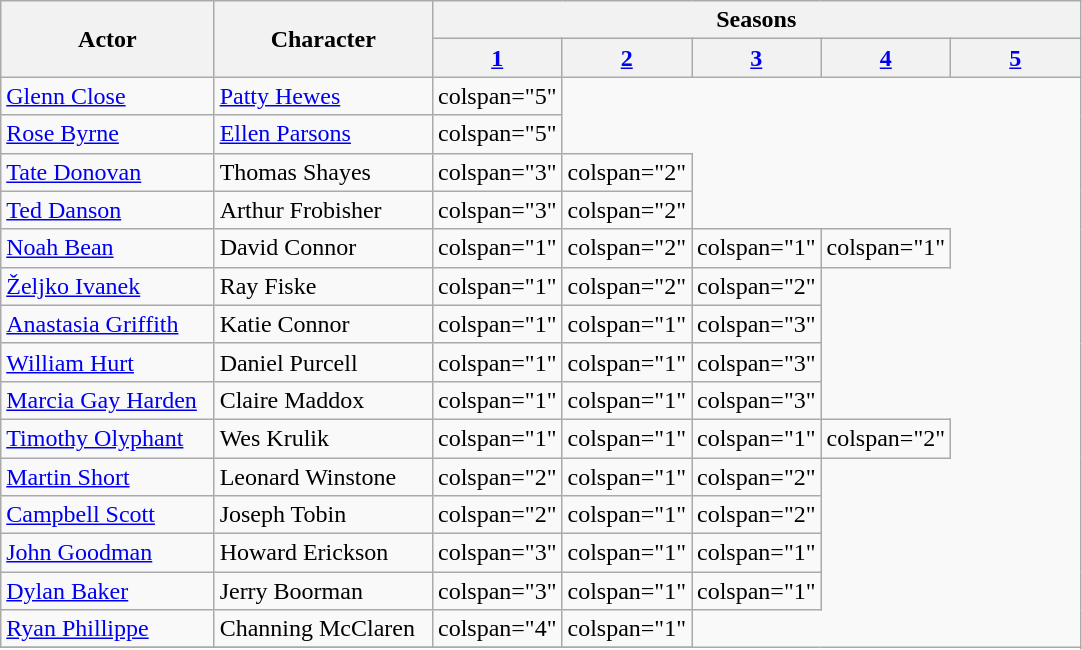<table class="wikitable">
<tr>
<th rowspan="2">Actor</th>
<th rowspan="2">Character</th>
<th colspan="5">Seasons</th>
</tr>
<tr>
<th style="width:12%;"><a href='#'>1</a></th>
<th style="width:12%;"><a href='#'>2</a></th>
<th style="width:12%;"><a href='#'>3</a></th>
<th style="width:12%;"><a href='#'>4</a></th>
<th style="width:12%;"><a href='#'>5</a></th>
</tr>
<tr>
<td><a href='#'>Glenn Close</a></td>
<td><a href='#'>Patty Hewes</a></td>
<td>colspan="5" </td>
</tr>
<tr>
<td><a href='#'>Rose Byrne</a></td>
<td><a href='#'>Ellen Parsons</a></td>
<td>colspan="5" </td>
</tr>
<tr>
<td><a href='#'>Tate Donovan</a></td>
<td>Thomas Shayes</td>
<td>colspan="3" </td>
<td>colspan="2" </td>
</tr>
<tr>
<td><a href='#'>Ted Danson</a></td>
<td>Arthur Frobisher</td>
<td>colspan="3" </td>
<td>colspan="2" </td>
</tr>
<tr>
<td><a href='#'>Noah Bean</a></td>
<td>David Connor</td>
<td>colspan="1" </td>
<td>colspan="2" </td>
<td>colspan="1" </td>
<td>colspan="1" </td>
</tr>
<tr>
<td><a href='#'>Željko Ivanek</a></td>
<td>Ray Fiske</td>
<td>colspan="1" </td>
<td>colspan="2" </td>
<td>colspan="2" </td>
</tr>
<tr>
<td><a href='#'>Anastasia Griffith</a></td>
<td>Katie Connor</td>
<td>colspan="1" </td>
<td>colspan="1" </td>
<td>colspan="3" </td>
</tr>
<tr>
<td><a href='#'>William Hurt</a></td>
<td>Daniel Purcell</td>
<td>colspan="1" </td>
<td>colspan="1" </td>
<td>colspan="3" </td>
</tr>
<tr>
<td><a href='#'>Marcia Gay Harden</a></td>
<td>Claire Maddox</td>
<td>colspan="1" </td>
<td>colspan="1" </td>
<td>colspan="3" </td>
</tr>
<tr>
<td><a href='#'>Timothy Olyphant</a></td>
<td>Wes Krulik</td>
<td>colspan="1" </td>
<td>colspan="1" </td>
<td>colspan="1" </td>
<td>colspan="2" </td>
</tr>
<tr>
<td><a href='#'>Martin Short</a></td>
<td>Leonard Winstone</td>
<td>colspan="2" </td>
<td>colspan="1" </td>
<td>colspan="2" </td>
</tr>
<tr>
<td><a href='#'>Campbell Scott</a></td>
<td>Joseph Tobin</td>
<td>colspan="2" </td>
<td>colspan="1" </td>
<td>colspan="2" </td>
</tr>
<tr>
<td><a href='#'>John Goodman</a></td>
<td>Howard Erickson</td>
<td>colspan="3" </td>
<td>colspan="1" </td>
<td>colspan="1" </td>
</tr>
<tr>
<td><a href='#'>Dylan Baker</a></td>
<td>Jerry Boorman</td>
<td>colspan="3" </td>
<td>colspan="1" </td>
<td>colspan="1" </td>
</tr>
<tr>
<td><a href='#'>Ryan Phillippe</a></td>
<td>Channing McClaren</td>
<td>colspan="4" </td>
<td>colspan="1" </td>
</tr>
<tr>
</tr>
</table>
